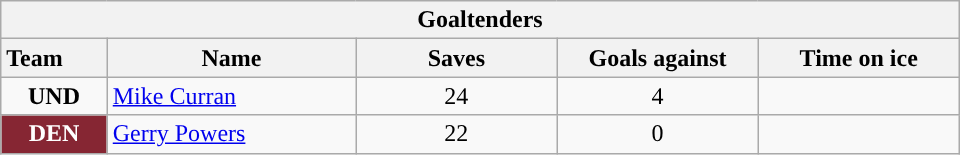<table class="wikitable" style="width:40em; text-align:right;">
<tr>
<th colspan=5>Goaltenders</th>
</tr>
<tr>
<th style="width:4em; text-align:left;">Team</th>
<th style="width:10em;">Name</th>
<th style="width:8em;">Saves</th>
<th style="width:8em;">Goals against</th>
<th style="width:8em;">Time on ice</th>
</tr>
<tr>
<td align=center><strong>UND</strong></td>
<td style="text-align:left;"><a href='#'>Mike Curran</a></td>
<td align=center>24</td>
<td align=center>4</td>
<td align=center></td>
</tr>
<tr>
<td align=center style="color:white; background:#862633; "><strong>DEN</strong></td>
<td style="text-align:left;"><a href='#'>Gerry Powers</a></td>
<td align=center>22</td>
<td align=center>0</td>
<td align=center></td>
</tr>
</table>
